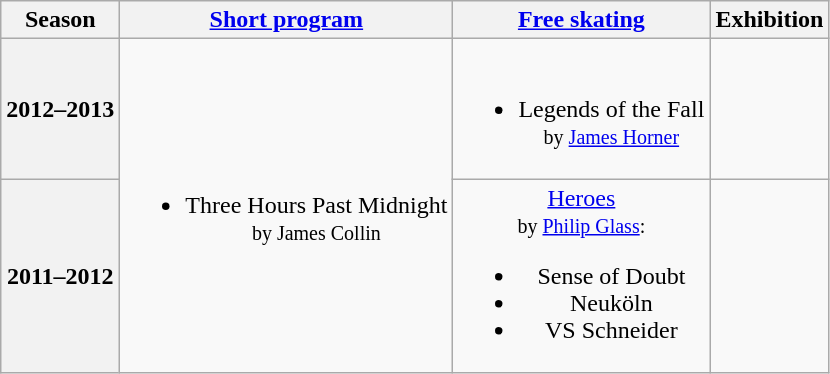<table class="wikitable" style="text-align:center">
<tr>
<th>Season</th>
<th><a href='#'>Short program</a></th>
<th><a href='#'>Free skating</a></th>
<th>Exhibition</th>
</tr>
<tr>
<th>2012–2013 <br></th>
<td rowspan=2><br><ul><li>Three Hours Past Midnight <br><small> by James Collin </small></li></ul></td>
<td><br><ul><li>Legends of the Fall <br><small> by <a href='#'>James Horner</a> </small></li></ul></td>
<td></td>
</tr>
<tr>
<th>2011–2012 <br></th>
<td><a href='#'>Heroes</a> <br><small> by <a href='#'>Philip Glass</a>:</small><br><ul><li>Sense of Doubt</li><li>Neuköln</li><li>VS Schneider</li></ul></td>
<td></td>
</tr>
</table>
